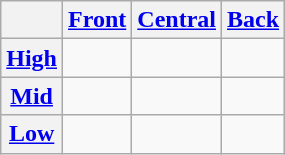<table class="wikitable" style="text-align:center">
<tr>
<th></th>
<th><a href='#'>Front</a></th>
<th><a href='#'>Central</a></th>
<th><a href='#'>Back</a></th>
</tr>
<tr>
<th><a href='#'>High</a></th>
<td></td>
<td></td>
<td></td>
</tr>
<tr>
<th><a href='#'>Mid</a></th>
<td></td>
<td></td>
<td></td>
</tr>
<tr>
<th><a href='#'>Low</a></th>
<td></td>
<td></td>
<td></td>
</tr>
</table>
